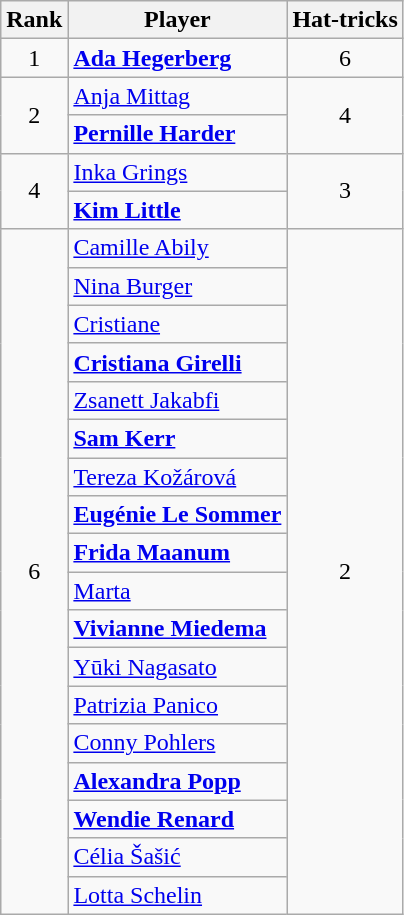<table class="wikitable" style="text-align:center">
<tr>
<th>Rank</th>
<th>Player</th>
<th>Hat-tricks</th>
</tr>
<tr>
<td>1</td>
<td align="left"> <strong><a href='#'>Ada Hegerberg</a></strong></td>
<td>6</td>
</tr>
<tr>
<td rowspan=2>2</td>
<td align="left"> <a href='#'>Anja Mittag</a></td>
<td rowspan=2>4</td>
</tr>
<tr>
<td align="left"> <strong><a href='#'>Pernille Harder</a></strong></td>
</tr>
<tr>
<td rowspan=2>4</td>
<td align="left"> <a href='#'>Inka Grings</a></td>
<td rowspan=2>3</td>
</tr>
<tr>
<td align="left"> <strong><a href='#'>Kim Little</a></strong></td>
</tr>
<tr>
<td rowspan=18>6</td>
<td align="left"> <a href='#'>Camille Abily</a></td>
<td rowspan=18>2</td>
</tr>
<tr>
<td align="left"> <a href='#'>Nina Burger</a></td>
</tr>
<tr>
<td align="left"> <a href='#'>Cristiane</a></td>
</tr>
<tr>
<td align="left"> <strong><a href='#'>Cristiana Girelli</a></strong></td>
</tr>
<tr>
<td align="left"> <a href='#'>Zsanett Jakabfi</a></td>
</tr>
<tr>
<td align="left"> <strong><a href='#'>Sam Kerr</a></strong></td>
</tr>
<tr>
<td align="left"> <a href='#'>Tereza Kožárová</a></td>
</tr>
<tr>
<td align="left"> <strong><a href='#'>Eugénie Le Sommer</a></strong></td>
</tr>
<tr>
<td align="left"> <strong><a href='#'>Frida Maanum</a></strong></td>
</tr>
<tr>
<td align="left"> <a href='#'>Marta</a></td>
</tr>
<tr>
<td align="left"> <strong><a href='#'>Vivianne Miedema</a></strong></td>
</tr>
<tr>
<td align="left"> <a href='#'>Yūki Nagasato</a></td>
</tr>
<tr>
<td align="left"> <a href='#'>Patrizia Panico</a></td>
</tr>
<tr>
<td align="left"> <a href='#'>Conny Pohlers</a></td>
</tr>
<tr>
<td align="left"> <strong><a href='#'>Alexandra Popp</a></strong></td>
</tr>
<tr>
<td align="left"> <strong><a href='#'>Wendie Renard</a></strong></td>
</tr>
<tr>
<td align="left"> <a href='#'>Célia Šašić</a></td>
</tr>
<tr>
<td align="left"> <a href='#'>Lotta Schelin</a></td>
</tr>
</table>
